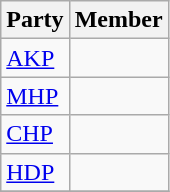<table class="wikitable">
<tr>
<th>Party</th>
<th colspan="2">Member</th>
</tr>
<tr>
<td><a href='#'>AKP</a></td>
<td></td>
</tr>
<tr>
<td><a href='#'>MHP</a></td>
<td></td>
</tr>
<tr>
<td><a href='#'>CHP</a></td>
<td></td>
</tr>
<tr>
<td><a href='#'>HDP</a></td>
<td></td>
</tr>
<tr>
</tr>
</table>
